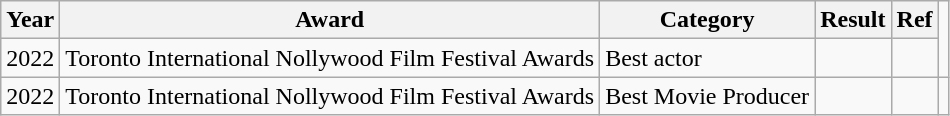<table class="wikitable">
<tr>
<th>Year</th>
<th>Award</th>
<th>Category</th>
<th>Result</th>
<th>Ref</th>
</tr>
<tr>
<td>2022</td>
<td>Toronto International Nollywood Film Festival Awards</td>
<td>Best actor</td>
<td></td>
<td></td>
</tr>
<tr>
<td>2022</td>
<td>Toronto International Nollywood Film Festival Awards</td>
<td>Best Movie Producer</td>
<td></td>
<td></td>
<td></td>
</tr>
</table>
